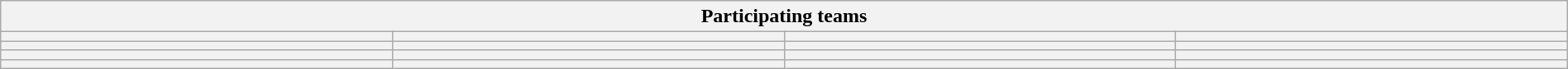<table class="wikitable" style="width:100%;">
<tr>
<th colspan=4>Participating teams</th>
</tr>
<tr>
<th style="width:25%;"></th>
<th style="width:25%;"></th>
<th style="width:25%;"></th>
<th style="width:25%;"></th>
</tr>
<tr>
<th></th>
<th></th>
<th></th>
<th></th>
</tr>
<tr>
<th></th>
<th></th>
<th></th>
<th></th>
</tr>
<tr>
<th></th>
<th></th>
<th></th>
<th></th>
</tr>
</table>
